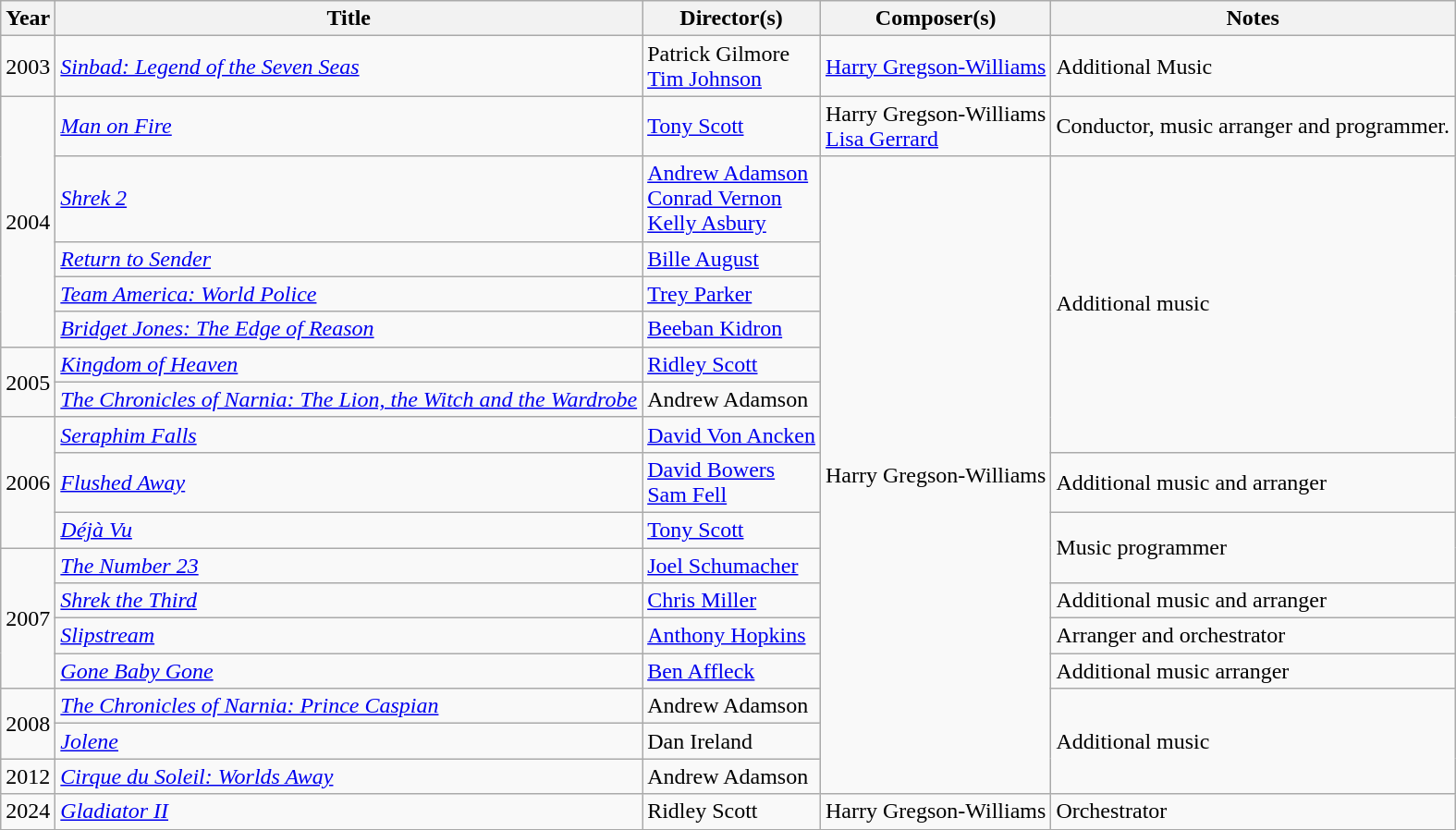<table class="wikitable sortable">
<tr>
<th>Year</th>
<th>Title</th>
<th>Director(s)</th>
<th>Composer(s)</th>
<th class="unsortable">Notes</th>
</tr>
<tr>
<td>2003</td>
<td><em><a href='#'>Sinbad: Legend of the Seven Seas</a></em></td>
<td>Patrick Gilmore<br><a href='#'>Tim Johnson</a></td>
<td><a href='#'>Harry Gregson-Williams</a></td>
<td>Additional Music</td>
</tr>
<tr>
<td rowspan=5>2004</td>
<td><em><a href='#'>Man on Fire</a></em></td>
<td><a href='#'>Tony Scott</a></td>
<td>Harry Gregson-Williams<br><a href='#'>Lisa Gerrard</a></td>
<td>Conductor, music arranger and programmer.</td>
</tr>
<tr>
<td><em><a href='#'>Shrek 2</a></em></td>
<td><a href='#'>Andrew Adamson</a><br><a href='#'>Conrad Vernon</a><br><a href='#'>Kelly Asbury</a></td>
<td rowspan=16>Harry Gregson-Williams</td>
<td rowspan=7>Additional music</td>
</tr>
<tr>
<td><em><a href='#'>Return to Sender</a></em></td>
<td><a href='#'>Bille August</a></td>
</tr>
<tr>
<td><em><a href='#'>Team America: World Police</a></em></td>
<td><a href='#'>Trey Parker</a></td>
</tr>
<tr>
<td><em><a href='#'>Bridget Jones: The Edge of Reason</a></em></td>
<td><a href='#'>Beeban Kidron</a></td>
</tr>
<tr>
<td rowspan=2>2005</td>
<td><em><a href='#'>Kingdom of Heaven</a></em></td>
<td><a href='#'>Ridley Scott</a></td>
</tr>
<tr>
<td><em><a href='#'>The Chronicles of Narnia: The Lion, the Witch and the Wardrobe</a></em></td>
<td>Andrew Adamson</td>
</tr>
<tr>
<td rowspan=3>2006</td>
<td><em><a href='#'>Seraphim Falls</a></em></td>
<td><a href='#'>David Von Ancken</a></td>
</tr>
<tr>
<td><em><a href='#'>Flushed Away</a></em></td>
<td><a href='#'>David Bowers</a><br><a href='#'>Sam Fell</a></td>
<td>Additional music and arranger</td>
</tr>
<tr>
<td><em><a href='#'>Déjà Vu</a></em></td>
<td><a href='#'>Tony Scott</a></td>
<td rowspan=2>Music programmer</td>
</tr>
<tr>
<td rowspan=4>2007</td>
<td><em><a href='#'>The Number 23</a></em></td>
<td><a href='#'>Joel Schumacher</a></td>
</tr>
<tr>
<td><em><a href='#'>Shrek the Third</a></em></td>
<td><a href='#'>Chris Miller</a></td>
<td>Additional music and arranger</td>
</tr>
<tr>
<td><em><a href='#'>Slipstream</a></em></td>
<td><a href='#'>Anthony Hopkins</a></td>
<td>Arranger and orchestrator</td>
</tr>
<tr>
<td><em><a href='#'>Gone Baby Gone</a></em></td>
<td><a href='#'>Ben Affleck</a></td>
<td>Additional music arranger</td>
</tr>
<tr>
<td rowspan=2>2008</td>
<td><em><a href='#'>The Chronicles of Narnia: Prince Caspian</a></em></td>
<td>Andrew Adamson</td>
<td rowspan=3>Additional music</td>
</tr>
<tr>
<td><em><a href='#'>Jolene</a></em></td>
<td>Dan Ireland</td>
</tr>
<tr>
<td>2012</td>
<td><em><a href='#'>Cirque du Soleil: Worlds Away</a></em></td>
<td>Andrew Adamson</td>
</tr>
<tr>
<td>2024</td>
<td><em><a href='#'>Gladiator II</a></em></td>
<td>Ridley Scott</td>
<td>Harry Gregson-Williams</td>
<td>Orchestrator</td>
</tr>
<tr>
</tr>
</table>
